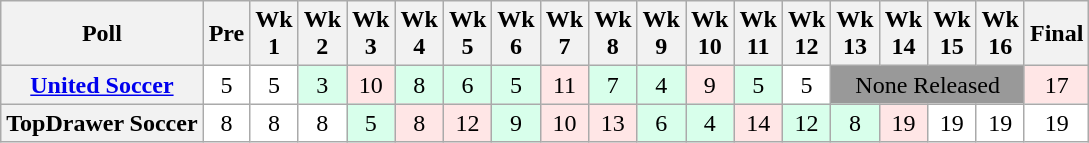<table class="wikitable" style="white-space:nowrap;text-align:center;">
<tr>
<th>Poll</th>
<th>Pre</th>
<th>Wk<br>1</th>
<th>Wk<br>2</th>
<th>Wk<br>3</th>
<th>Wk<br>4</th>
<th>Wk<br>5</th>
<th>Wk<br>6</th>
<th>Wk<br>7</th>
<th>Wk<br>8</th>
<th>Wk<br>9</th>
<th>Wk<br>10</th>
<th>Wk<br>11</th>
<th>Wk<br>12</th>
<th>Wk<br>13</th>
<th>Wk<br>14</th>
<th>Wk<br>15</th>
<th>Wk<br>16</th>
<th>Final<br></th>
</tr>
<tr>
<th><a href='#'>United Soccer</a></th>
<td style="background:#FFFFFF;">5</td>
<td style="background:#FFFFFF;">5</td>
<td style="background:#D8FFEB;">3</td>
<td style="background:#FFE6E6;">10</td>
<td style="background:#D8FFEB;">8</td>
<td style="background:#D8FFEB;">6</td>
<td style="background:#D8FFEB;">5</td>
<td style="background:#FFE6E6;">11</td>
<td style="background:#D8FFEB;">7</td>
<td style="background:#D8FFEB;">4</td>
<td style="background:#FFE6E6;">9</td>
<td style="background:#D8FFEB;">5</td>
<td style="background:#FFFFFF;">5</td>
<td colspan=4 style="background:#999;">None Released</td>
<td style="background:#FFE6E6;">17</td>
</tr>
<tr>
<th>TopDrawer Soccer </th>
<td style="background:#FFFFFF;">8</td>
<td style="background:#FFFFFF;">8</td>
<td style="background:#FFFFFF;">8</td>
<td style="background:#D8FFEB;">5</td>
<td style="background:#FFE6E6;">8</td>
<td style="background:#FFE6E6;">12</td>
<td style="background:#D8FFEB;">9</td>
<td style="background:#FFE6E6;">10</td>
<td style="background:#FFE6E6;">13</td>
<td style="background:#D8FFEB;">6</td>
<td style="background:#D8FFEB;">4</td>
<td style="background:#FFE6E6;">14</td>
<td style="background:#D8FFEB;">12</td>
<td style="background:#D8FFEB;">8</td>
<td style="background:#FFE6E6;">19</td>
<td style="background:#FFFFFF;">19</td>
<td style="background:#FFFFFF;">19</td>
<td style="background:#FFFFFF;">19</td>
</tr>
</table>
